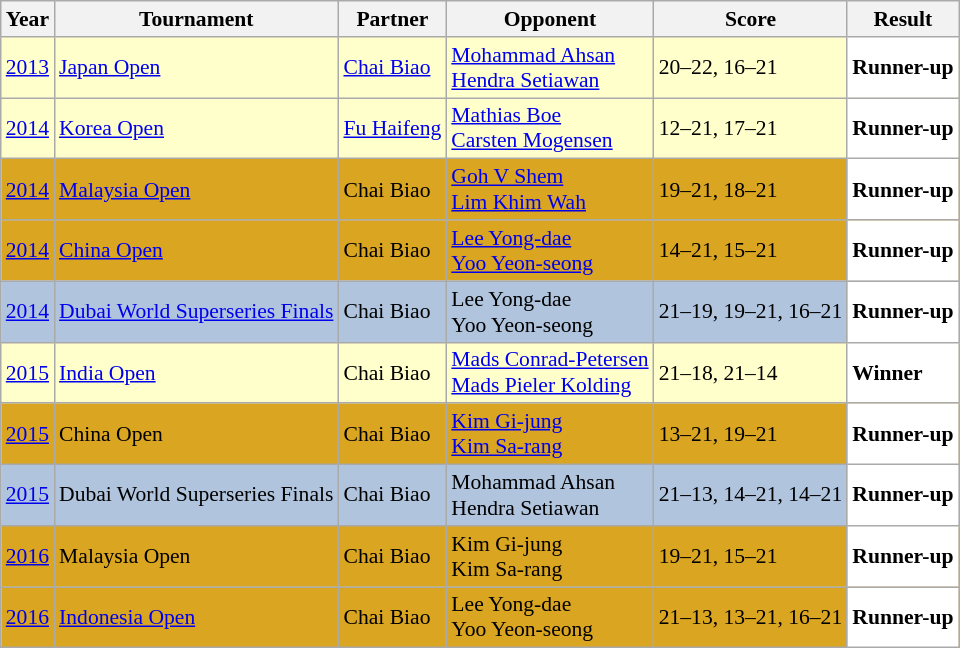<table class="sortable wikitable" style="font-size: 90%;">
<tr>
<th>Year</th>
<th>Tournament</th>
<th>Partner</th>
<th>Opponent</th>
<th>Score</th>
<th>Result</th>
</tr>
<tr style="background:#FFFFCC">
<td align="center"><a href='#'>2013</a></td>
<td align="left"><a href='#'>Japan Open</a></td>
<td align="left"> <a href='#'>Chai Biao</a></td>
<td align="left"> <a href='#'>Mohammad Ahsan</a> <br>  <a href='#'>Hendra Setiawan</a></td>
<td align="left">20–22, 16–21</td>
<td style="text-align:left; background:white"> <strong>Runner-up</strong></td>
</tr>
<tr style="background:#FFFFCC">
<td align="center"><a href='#'>2014</a></td>
<td align="left"><a href='#'>Korea Open</a></td>
<td align="left"> <a href='#'>Fu Haifeng</a></td>
<td align="left"> <a href='#'>Mathias Boe</a> <br>  <a href='#'>Carsten Mogensen</a></td>
<td align="left">12–21, 17–21</td>
<td style="text-align:left; background:white"> <strong>Runner-up</strong></td>
</tr>
<tr style="background:#DAA520">
<td align="center"><a href='#'>2014</a></td>
<td align="left"><a href='#'>Malaysia Open</a></td>
<td align="left"> Chai Biao</td>
<td align="left"> <a href='#'>Goh V Shem</a> <br>  <a href='#'>Lim Khim Wah</a></td>
<td align="left">19–21, 18–21</td>
<td style="text-align:left; background:white"> <strong>Runner-up</strong></td>
</tr>
<tr style="background:#DAA520">
<td align="center"><a href='#'>2014</a></td>
<td align="left"><a href='#'>China Open</a></td>
<td align="left"> Chai Biao</td>
<td align="left"> <a href='#'>Lee Yong-dae</a> <br>  <a href='#'>Yoo Yeon-seong</a></td>
<td align="left">14–21, 15–21</td>
<td style="text-align:left; background:white"> <strong>Runner-up</strong></td>
</tr>
<tr style="background:#B0C4DE">
<td align="center"><a href='#'>2014</a></td>
<td align="left"><a href='#'>Dubai World Superseries Finals</a></td>
<td align="left"> Chai Biao</td>
<td align="left"> Lee Yong-dae <br>  Yoo Yeon-seong</td>
<td align="left">21–19, 19–21, 16–21</td>
<td style="text-align:left; background:white"> <strong>Runner-up</strong></td>
</tr>
<tr style="background:#FFFFCC">
<td align="center"><a href='#'>2015</a></td>
<td align="left"><a href='#'>India Open</a></td>
<td align="left"> Chai Biao</td>
<td align="left"> <a href='#'>Mads Conrad-Petersen</a> <br>  <a href='#'>Mads Pieler Kolding</a></td>
<td align="left">21–18, 21–14</td>
<td style="text-align:left; background:white"> <strong>Winner</strong></td>
</tr>
<tr style="background:#DAA520">
<td align="center"><a href='#'>2015</a></td>
<td align="left">China Open</td>
<td align="left"> Chai Biao</td>
<td align="left"> <a href='#'>Kim Gi-jung</a> <br>  <a href='#'>Kim Sa-rang</a></td>
<td align="left">13–21, 19–21</td>
<td style="text-align:left; background:white"> <strong>Runner-up</strong></td>
</tr>
<tr style="background:#B0C4DE">
<td align="center"><a href='#'>2015</a></td>
<td align="left">Dubai World Superseries Finals</td>
<td align="left"> Chai Biao</td>
<td align="left"> Mohammad Ahsan <br>  Hendra Setiawan</td>
<td align="left">21–13, 14–21, 14–21</td>
<td style="text-align:left; background:white"> <strong>Runner-up</strong></td>
</tr>
<tr style="background:#DAA520">
<td align="center"><a href='#'>2016</a></td>
<td align="left">Malaysia Open</td>
<td align="left"> Chai Biao</td>
<td align="left"> Kim Gi-jung <br>  Kim Sa-rang</td>
<td align="left">19–21, 15–21</td>
<td style="text-align:left; background:white"> <strong>Runner-up</strong></td>
</tr>
<tr style="background:#DAA520">
<td align="center"><a href='#'>2016</a></td>
<td align="left"><a href='#'>Indonesia Open</a></td>
<td align="left"> Chai Biao</td>
<td align="left"> Lee Yong-dae <br>  Yoo Yeon-seong</td>
<td align="left">21–13, 13–21, 16–21</td>
<td style="text-align:left; background:white"> <strong>Runner-up</strong></td>
</tr>
</table>
